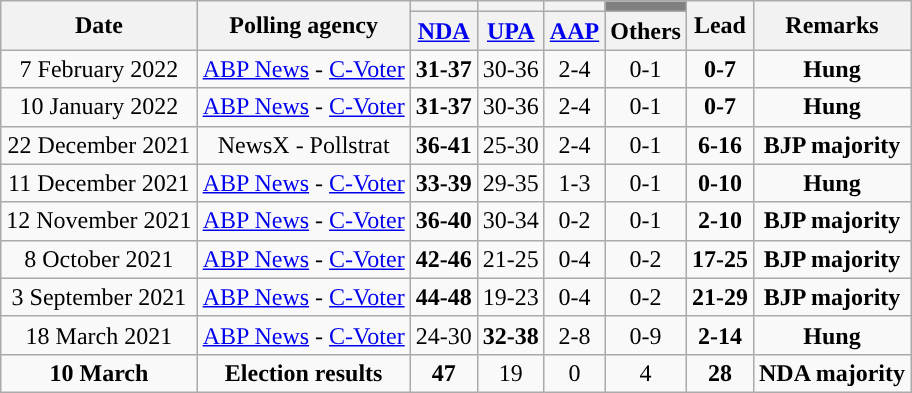<table class="wikitable sortable" style="text-align:center";font-size:95%;>
<tr>
<th rowspan="2">Date</th>
<th rowspan="2">Polling agency</th>
<th style="background:"></th>
<th style="background:"></th>
<th style="text-align:center; background:"></th>
<th style="background:gray;"></th>
<th rowspan="2">Lead</th>
<th rowspan="2">Remarks</th>
</tr>
<tr>
<th><a href='#'>NDA</a></th>
<th><a href='#'>UPA</a></th>
<th><a href='#'>AAP</a></th>
<th>Others</th>
</tr>
<tr>
<td>7 February 2022</td>
<td><a href='#'>ABP News</a> - <a href='#'>C-Voter</a></td>
<td style="background:"><strong>31-37</strong></td>
<td>30-36</td>
<td>2-4</td>
<td>0-1</td>
<td style="background:"><strong>0-7</strong></td>
<td><strong>Hung</strong></td>
</tr>
<tr>
<td>10 January 2022</td>
<td><a href='#'>ABP News</a> - <a href='#'>C-Voter</a></td>
<td style="background:"><strong>31-37</strong></td>
<td>30-36</td>
<td>2-4</td>
<td>0-1</td>
<td style="background:"><strong>0-7</strong></td>
<td><strong>Hung</strong></td>
</tr>
<tr>
<td>22 December 2021</td>
<td>NewsX - Pollstrat</td>
<td style="background:"><strong>36-41</strong></td>
<td>25-30</td>
<td>2-4</td>
<td>0-1</td>
<td style="background:"><strong>6-16</strong></td>
<td style="background:"><strong>BJP majority</strong></td>
</tr>
<tr>
<td>11 December 2021</td>
<td><a href='#'>ABP News</a> - <a href='#'>C-Voter</a></td>
<td style="background:"><strong>33-39</strong></td>
<td>29-35</td>
<td>1-3</td>
<td>0-1</td>
<td style="background:"><strong>0-10</strong></td>
<td><strong>Hung</strong></td>
</tr>
<tr>
<td>12 November 2021</td>
<td><a href='#'>ABP News</a> - <a href='#'>C-Voter</a></td>
<td style="background:"><strong>36-40</strong></td>
<td>30-34</td>
<td>0-2</td>
<td>0-1</td>
<td style="background:"><strong>2-10</strong></td>
<td style="background:"><strong>BJP majority</strong></td>
</tr>
<tr>
<td>8 October 2021</td>
<td><a href='#'>ABP News</a> - <a href='#'>C-Voter</a></td>
<td style="background:"><strong>42-46</strong></td>
<td>21-25</td>
<td>0-4</td>
<td>0-2</td>
<td style="background:"><strong>17-25</strong></td>
<td style="background:"><strong>BJP majority</strong></td>
</tr>
<tr>
<td>3 September 2021</td>
<td><a href='#'>ABP News</a> - <a href='#'>C-Voter</a></td>
<td style="background:"><strong>44-48</strong></td>
<td>19-23</td>
<td>0-4</td>
<td>0-2</td>
<td style="background:"><strong>21-29</strong></td>
<td style="background:"><strong>BJP majority</strong></td>
</tr>
<tr>
<td>18 March 2021</td>
<td><a href='#'>ABP News</a> - <a href='#'>C-Voter</a></td>
<td>24-30</td>
<td style="background:"><strong>32-38</strong></td>
<td>2-8</td>
<td>0-9</td>
<td style="background:"><strong>2-14</strong></td>
<td><strong>Hung</strong></td>
</tr>
<tr>
<td style="background:"><strong>10 March</strong></td>
<td style="background:"><strong>Election results</strong></td>
<td><strong>47</strong></td>
<td style="background:">19</td>
<td style="background:">0</td>
<td style="background:">4</td>
<td><strong>28</strong></td>
<td><strong>NDA majority</strong></td>
</tr>
</table>
